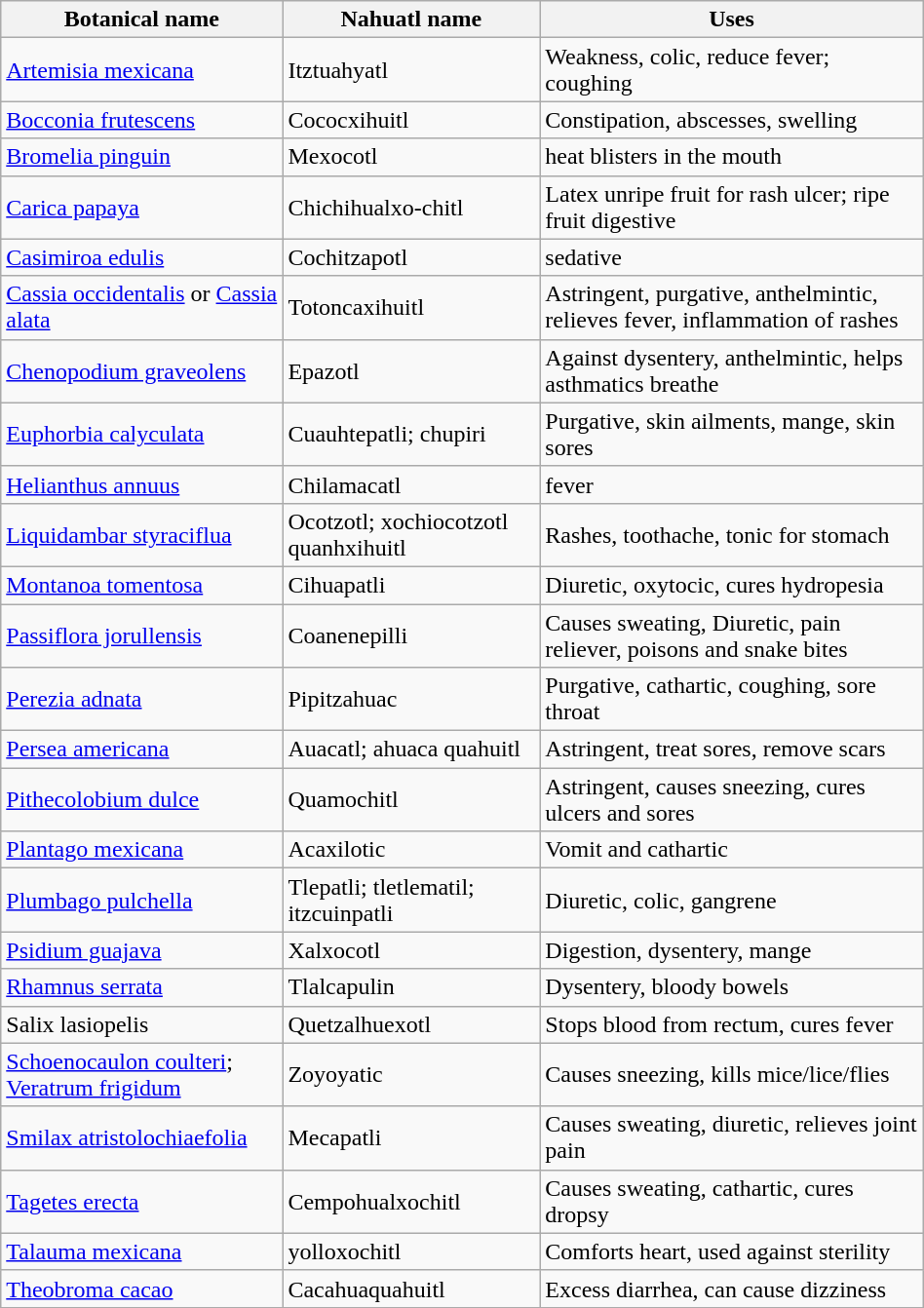<table class="wikitable" width="50%">
<tr>
<th>Botanical name</th>
<th>Nahuatl name</th>
<th>Uses</th>
</tr>
<tr>
<td><a href='#'>Artemisia mexicana</a></td>
<td>Itztuahyatl</td>
<td>Weakness, colic, reduce fever; coughing</td>
</tr>
<tr>
<td><a href='#'>Bocconia frutescens</a></td>
<td>Cococxihuitl</td>
<td>Constipation, abscesses, swelling</td>
</tr>
<tr>
<td><a href='#'>Bromelia pinguin</a></td>
<td>Mexocotl</td>
<td>heat blisters in the mouth</td>
</tr>
<tr>
<td><a href='#'>Carica papaya</a></td>
<td>Chichihualxo-chitl</td>
<td>Latex unripe fruit for rash ulcer; ripe fruit digestive</td>
</tr>
<tr>
<td><a href='#'>Casimiroa edulis</a></td>
<td>Cochitzapotl</td>
<td>sedative</td>
</tr>
<tr>
<td><a href='#'>Cassia occidentalis</a> or <a href='#'>Cassia alata</a></td>
<td>Totoncaxihuitl</td>
<td>Astringent, purgative, anthelmintic, relieves fever, inflammation of rashes</td>
</tr>
<tr>
<td><a href='#'>Chenopodium graveolens</a></td>
<td>Epazotl</td>
<td>Against dysentery, anthelmintic, helps asthmatics breathe</td>
</tr>
<tr>
<td><a href='#'>Euphorbia calyculata</a></td>
<td>Cuauhtepatli; chupiri</td>
<td>Purgative, skin ailments, mange, skin sores</td>
</tr>
<tr>
<td><a href='#'>Helianthus annuus</a></td>
<td>Chilamacatl</td>
<td>fever</td>
</tr>
<tr>
<td><a href='#'>Liquidambar styraciflua</a></td>
<td>Ocotzotl; xochiocotzotl quanhxihuitl</td>
<td>Rashes, toothache, tonic for stomach</td>
</tr>
<tr>
<td><a href='#'>Montanoa tomentosa</a></td>
<td>Cihuapatli</td>
<td>Diuretic, oxytocic, cures hydropesia</td>
</tr>
<tr>
<td><a href='#'>Passiflora jorullensis</a></td>
<td>Coanenepilli</td>
<td>Causes sweating, Diuretic, pain reliever, poisons and snake bites</td>
</tr>
<tr>
<td><a href='#'>Perezia adnata</a></td>
<td>Pipitzahuac</td>
<td>Purgative, cathartic, coughing, sore throat</td>
</tr>
<tr>
<td><a href='#'>Persea americana</a></td>
<td>Auacatl; ahuaca quahuitl</td>
<td>Astringent, treat sores, remove scars</td>
</tr>
<tr>
<td><a href='#'>Pithecolobium dulce</a></td>
<td>Quamochitl</td>
<td>Astringent, causes sneezing, cures ulcers and sores</td>
</tr>
<tr>
<td><a href='#'>Plantago mexicana</a></td>
<td>Acaxilotic</td>
<td>Vomit and cathartic</td>
</tr>
<tr>
<td><a href='#'>Plumbago pulchella</a></td>
<td>Tlepatli; tletlematil; itzcuinpatli</td>
<td>Diuretic, colic, gangrene</td>
</tr>
<tr>
<td><a href='#'>Psidium guajava</a></td>
<td>Xalxocotl</td>
<td>Digestion, dysentery, mange</td>
</tr>
<tr>
<td><a href='#'>Rhamnus serrata</a></td>
<td>Tlalcapulin</td>
<td>Dysentery, bloody bowels</td>
</tr>
<tr>
<td>Salix lasiopelis</td>
<td>Quetzalhuexotl</td>
<td>Stops blood from rectum, cures fever</td>
</tr>
<tr>
<td><a href='#'>Schoenocaulon coulteri</a>; <a href='#'>Veratrum frigidum</a></td>
<td>Zoyoyatic</td>
<td>Causes sneezing, kills mice/lice/flies</td>
</tr>
<tr>
<td><a href='#'>Smilax atristolochiaefolia</a></td>
<td>Mecapatli</td>
<td>Causes sweating, diuretic, relieves joint pain</td>
</tr>
<tr>
<td><a href='#'>Tagetes erecta</a></td>
<td>Cempohualxochitl</td>
<td>Causes sweating, cathartic, cures dropsy</td>
</tr>
<tr>
<td><a href='#'>Talauma mexicana</a></td>
<td>yolloxochitl</td>
<td>Comforts heart, used against sterility</td>
</tr>
<tr>
<td><a href='#'>Theobroma cacao</a></td>
<td>Cacahuaquahuitl</td>
<td>Excess diarrhea, can cause dizziness</td>
</tr>
</table>
